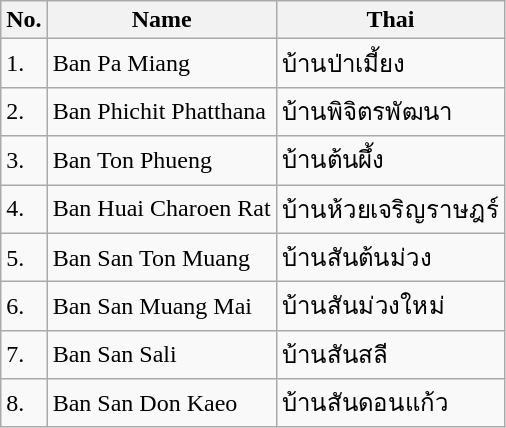<table class="wikitable sortable">
<tr>
<th>No.</th>
<th>Name</th>
<th>Thai</th>
</tr>
<tr>
<td>1.</td>
<td>Ban Pa Miang</td>
<td>บ้านป่าเมี้ยง</td>
</tr>
<tr>
<td>2.</td>
<td>Ban Phichit Phatthana</td>
<td>บ้านพิจิตรพัฒนา</td>
</tr>
<tr>
<td>3.</td>
<td>Ban Ton Phueng</td>
<td>บ้านต้นผึ้ง</td>
</tr>
<tr>
<td>4.</td>
<td>Ban Huai Charoen Rat</td>
<td>บ้านห้วยเจริญราษฎร์</td>
</tr>
<tr>
<td>5.</td>
<td>Ban San Ton Muang</td>
<td>บ้านสันต้นม่วง</td>
</tr>
<tr>
<td>6.</td>
<td>Ban San Muang Mai</td>
<td>บ้านสันม่วงใหม่</td>
</tr>
<tr>
<td>7.</td>
<td>Ban San Sali</td>
<td>บ้านสันสลี</td>
</tr>
<tr>
<td>8.</td>
<td>Ban San Don Kaeo</td>
<td>บ้านสันดอนแก้ว</td>
</tr>
</table>
